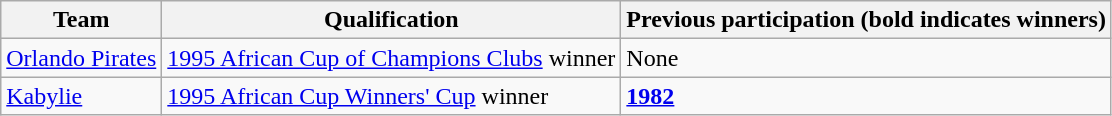<table class="wikitable">
<tr>
<th>Team</th>
<th>Qualification</th>
<th>Previous participation (bold indicates winners)</th>
</tr>
<tr>
<td> <a href='#'>Orlando Pirates</a></td>
<td><a href='#'>1995 African Cup of Champions Clubs</a> winner</td>
<td>None</td>
</tr>
<tr>
<td> <a href='#'>Kabylie</a></td>
<td><a href='#'>1995 African Cup Winners' Cup</a> winner</td>
<td><strong><a href='#'>1982</a></strong></td>
</tr>
</table>
